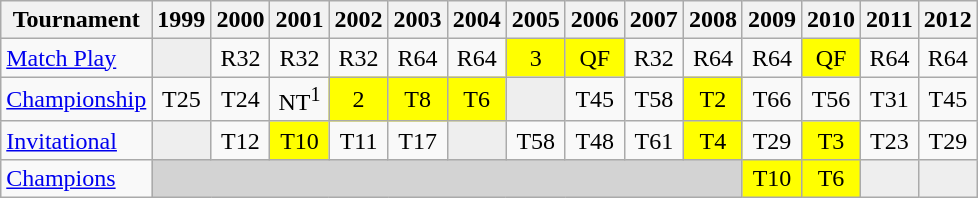<table class="wikitable" style="text-align:center;">
<tr>
<th>Tournament</th>
<th>1999</th>
<th>2000</th>
<th>2001</th>
<th>2002</th>
<th>2003</th>
<th>2004</th>
<th>2005</th>
<th>2006</th>
<th>2007</th>
<th>2008</th>
<th>2009</th>
<th>2010</th>
<th>2011</th>
<th>2012</th>
</tr>
<tr>
<td align="left"><a href='#'>Match Play</a></td>
<td style="background:#eeeeee;"></td>
<td>R32</td>
<td>R32</td>
<td>R32</td>
<td>R64</td>
<td>R64</td>
<td style="background:yellow;">3</td>
<td style="background:yellow;">QF</td>
<td>R32</td>
<td>R64</td>
<td>R64</td>
<td style="background:yellow;">QF</td>
<td>R64</td>
<td>R64</td>
</tr>
<tr>
<td align="left"><a href='#'>Championship</a></td>
<td>T25</td>
<td>T24</td>
<td>NT<sup>1</sup></td>
<td style="background:yellow;">2</td>
<td style="background:yellow;">T8</td>
<td style="background:yellow;">T6</td>
<td style="background:#eeeeee;"></td>
<td>T45</td>
<td>T58</td>
<td style="background:yellow;">T2</td>
<td>T66</td>
<td>T56</td>
<td>T31</td>
<td>T45</td>
</tr>
<tr>
<td align="left"><a href='#'>Invitational</a></td>
<td style="background:#eeeeee;"></td>
<td>T12</td>
<td style="background:yellow;">T10</td>
<td>T11</td>
<td>T17</td>
<td style="background:#eeeeee;"></td>
<td>T58</td>
<td>T48</td>
<td>T61</td>
<td style="background:yellow;">T4</td>
<td>T29</td>
<td style="background:yellow;">T3</td>
<td>T23</td>
<td>T29</td>
</tr>
<tr>
<td align="left"><a href='#'>Champions</a></td>
<td colspan=10 style="background:#D3D3D3;"></td>
<td style="background:yellow;">T10</td>
<td style="background:yellow;">T6</td>
<td style="background:#eeeeee;"></td>
<td style="background:#eeeeee;"></td>
</tr>
</table>
